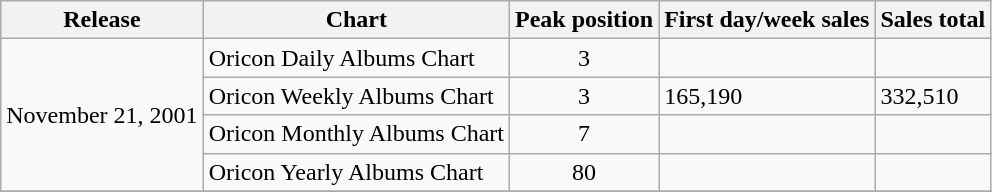<table class="wikitable">
<tr>
<th>Release</th>
<th>Chart</th>
<th>Peak position</th>
<th>First day/week sales</th>
<th>Sales total</th>
</tr>
<tr>
<td align="center" rowspan="4">November 21, 2001</td>
<td align="left">Oricon Daily Albums Chart</td>
<td align="center">3</td>
<td align="left"></td>
<td align="left"></td>
</tr>
<tr>
<td align="left">Oricon Weekly Albums Chart</td>
<td align="center">3</td>
<td align="left">165,190</td>
<td align="left">332,510</td>
</tr>
<tr>
<td align="left">Oricon Monthly Albums Chart</td>
<td align="center">7</td>
<td align="left"></td>
<td align="left"></td>
</tr>
<tr>
<td align="left">Oricon Yearly Albums Chart</td>
<td align="center">80</td>
<td align="left"></td>
<td align="left"></td>
</tr>
<tr>
</tr>
</table>
